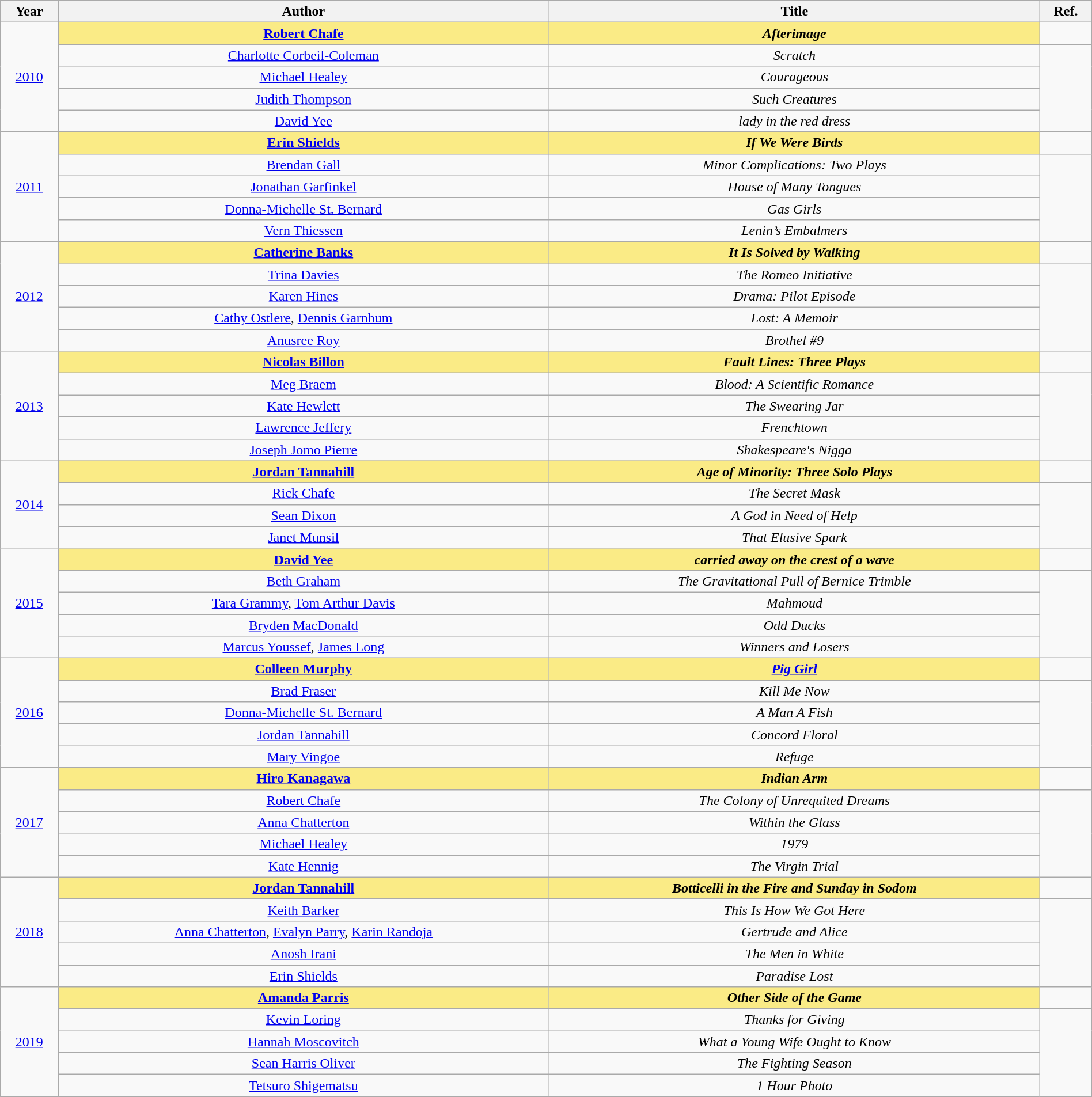<table class="wikitable" width="100%">
<tr>
<th>Year</th>
<th width="45%">Author</th>
<th width="45%">Title</th>
<th>Ref.</th>
</tr>
<tr>
<td rowspan="5" align="center"><a href='#'>2010</a></td>
<td align="center" style="background:#FAEB86"><strong><a href='#'>Robert Chafe</a></strong></td>
<td align="center" style="background:#FAEB86"><strong><em>Afterimage</em></strong></td>
<td></td>
</tr>
<tr>
<td align="center"><a href='#'>Charlotte Corbeil-Coleman</a></td>
<td align="center"><em>Scratch</em></td>
<td rowspan=4></td>
</tr>
<tr>
<td align="center"><a href='#'>Michael Healey</a></td>
<td align="center"><em>Courageous</em></td>
</tr>
<tr>
<td align="center"><a href='#'>Judith Thompson</a></td>
<td align="center"><em>Such Creatures</em></td>
</tr>
<tr>
<td align="center"><a href='#'>David Yee</a></td>
<td align="center"><em>lady in the red dress</em></td>
</tr>
<tr>
<td rowspan="5" align="center"><a href='#'>2011</a></td>
<td align="center" style="background:#FAEB86"><strong><a href='#'>Erin Shields</a></strong></td>
<td align="center" style="background:#FAEB86"><strong><em>If We Were Birds</em></strong></td>
<td></td>
</tr>
<tr>
<td align="center"><a href='#'>Brendan Gall</a></td>
<td align="center"><em>Minor Complications: Two Plays</em></td>
<td rowspan=4></td>
</tr>
<tr>
<td align="center"><a href='#'>Jonathan Garfinkel</a></td>
<td align="center"><em>House of Many Tongues</em></td>
</tr>
<tr>
<td align="center"><a href='#'>Donna-Michelle St. Bernard</a></td>
<td align="center"><em>Gas Girls</em></td>
</tr>
<tr>
<td align="center"><a href='#'>Vern Thiessen</a></td>
<td align="center"><em>Lenin’s Embalmers</em></td>
</tr>
<tr>
<td rowspan="5" align="center"><a href='#'>2012</a></td>
<td align="center" style="background:#FAEB86"><strong><a href='#'>Catherine Banks</a></strong></td>
<td align="center" style="background:#FAEB86"><strong><em>It Is Solved by Walking</em></strong></td>
<td></td>
</tr>
<tr>
<td align="center"><a href='#'>Trina Davies</a></td>
<td align="center"><em>The Romeo Initiative</em></td>
<td rowspan=4></td>
</tr>
<tr>
<td align="center"><a href='#'>Karen Hines</a></td>
<td align="center"><em>Drama: Pilot Episode</em></td>
</tr>
<tr>
<td align="center"><a href='#'>Cathy Ostlere</a>, <a href='#'>Dennis Garnhum</a></td>
<td align="center"><em>Lost: A Memoir</em></td>
</tr>
<tr>
<td align="center"><a href='#'>Anusree Roy</a></td>
<td align="center"><em>Brothel #9</em></td>
</tr>
<tr>
<td rowspan="5" align="center"><a href='#'>2013</a></td>
<td align="center" style="background:#FAEB86"><strong><a href='#'>Nicolas Billon</a></strong></td>
<td align="center" style="background:#FAEB86"><strong><em>Fault Lines: Three Plays</em></strong></td>
<td></td>
</tr>
<tr>
<td align="center"><a href='#'>Meg Braem</a></td>
<td align="center"><em>Blood: A Scientific Romance</em></td>
<td rowspan=4></td>
</tr>
<tr>
<td align="center"><a href='#'>Kate Hewlett</a></td>
<td align="center"><em>The Swearing Jar</em></td>
</tr>
<tr>
<td align="center"><a href='#'>Lawrence Jeffery</a></td>
<td align="center"><em>Frenchtown</em></td>
</tr>
<tr>
<td align="center"><a href='#'>Joseph Jomo Pierre</a></td>
<td align="center"><em>Shakespeare's Nigga</em></td>
</tr>
<tr>
<td rowspan="4" align="center"><a href='#'>2014</a></td>
<td align="center" style="background:#FAEB86"><strong><a href='#'>Jordan Tannahill</a></strong></td>
<td align="center" style="background:#FAEB86"><strong><em>Age of Minority: Three Solo Plays</em></strong></td>
<td></td>
</tr>
<tr>
<td align="center"><a href='#'>Rick Chafe</a></td>
<td align="center"><em>The Secret Mask</em></td>
<td rowspan=3></td>
</tr>
<tr>
<td align="center"><a href='#'>Sean Dixon</a></td>
<td align="center"><em>A God in Need of Help</em></td>
</tr>
<tr>
<td align="center"><a href='#'>Janet Munsil</a></td>
<td align="center"><em>That Elusive Spark</em></td>
</tr>
<tr>
<td rowspan="5" align="center"><a href='#'>2015</a></td>
<td align="center" style="background:#FAEB86"><strong><a href='#'>David Yee</a></strong></td>
<td align="center" style="background:#FAEB86"><strong><em>carried away on the crest of a wave</em></strong></td>
<td></td>
</tr>
<tr>
<td align="center"><a href='#'>Beth Graham</a></td>
<td align="center"><em>The Gravitational Pull of Bernice Trimble</em></td>
<td rowspan=4></td>
</tr>
<tr>
<td align="center"><a href='#'>Tara Grammy</a>, <a href='#'>Tom Arthur Davis</a></td>
<td align="center"><em>Mahmoud</em></td>
</tr>
<tr>
<td align="center"><a href='#'>Bryden MacDonald</a></td>
<td align="center"><em>Odd Ducks</em></td>
</tr>
<tr>
<td align="center"><a href='#'>Marcus Youssef</a>,  <a href='#'>James Long</a></td>
<td align="center"><em>Winners and Losers</em></td>
</tr>
<tr>
<td rowspan="5" align="center"><a href='#'>2016</a></td>
<td align="center" style="background:#FAEB86"><strong><a href='#'>Colleen Murphy</a></strong></td>
<td align="center" style="background:#FAEB86"><strong><em><a href='#'>Pig Girl</a></em></strong></td>
<td></td>
</tr>
<tr>
<td align="center"><a href='#'>Brad Fraser</a></td>
<td align="center"><em>Kill Me Now</em></td>
<td rowspan=4></td>
</tr>
<tr>
<td align="center"><a href='#'>Donna-Michelle St. Bernard</a></td>
<td align="center"><em>A Man A Fish</em></td>
</tr>
<tr>
<td align="center"><a href='#'>Jordan Tannahill</a></td>
<td align="center"><em>Concord Floral</em></td>
</tr>
<tr>
<td align="center"><a href='#'>Mary Vingoe</a></td>
<td align="center"><em>Refuge</em></td>
</tr>
<tr>
<td rowspan="5" align="center"><a href='#'>2017</a></td>
<td align="center" style="background:#FAEB86"><strong><a href='#'>Hiro Kanagawa</a></strong></td>
<td align="center" style="background:#FAEB86"><strong><em>Indian Arm</em></strong></td>
<td></td>
</tr>
<tr>
<td align="center"><a href='#'>Robert Chafe</a></td>
<td align="center"><em>The Colony of Unrequited Dreams</em></td>
<td rowspan=4></td>
</tr>
<tr>
<td align="center"><a href='#'>Anna Chatterton</a></td>
<td align="center"><em>Within the Glass</em></td>
</tr>
<tr>
<td align="center"><a href='#'>Michael Healey</a></td>
<td align="center"><em>1979</em></td>
</tr>
<tr>
<td align="center"><a href='#'>Kate Hennig</a></td>
<td align="center"><em>The Virgin Trial</em></td>
</tr>
<tr>
<td rowspan="5" align="center"><a href='#'>2018</a></td>
<td align="center" style="background:#FAEB86"><strong><a href='#'>Jordan Tannahill</a></strong></td>
<td align="center" style="background:#FAEB86"><strong><em>Botticelli in the Fire<em> and </em>Sunday in Sodom</em></strong></td>
<td></td>
</tr>
<tr>
<td align="center"><a href='#'>Keith Barker</a></td>
<td align="center"><em>This Is How We Got Here</em></td>
<td rowspan=4></td>
</tr>
<tr>
<td align="center"><a href='#'>Anna Chatterton</a>, <a href='#'>Evalyn Parry</a>, <a href='#'>Karin Randoja</a></td>
<td align="center"><em>Gertrude and Alice</em></td>
</tr>
<tr>
<td align="center"><a href='#'>Anosh Irani</a></td>
<td align="center"><em>The Men in White</em></td>
</tr>
<tr>
<td align="center"><a href='#'>Erin Shields</a></td>
<td align="center"><em>Paradise Lost</em></td>
</tr>
<tr>
<td rowspan="5" align="center"><a href='#'>2019</a></td>
<td align="center" style="background:#FAEB86"><strong><a href='#'>Amanda Parris</a></strong></td>
<td align="center" style="background:#FAEB86"><strong><em>Other Side of the Game</em></strong></td>
<td></td>
</tr>
<tr>
<td align="center"><a href='#'>Kevin Loring</a></td>
<td align="center"><em>Thanks for Giving</em></td>
<td rowspan=4></td>
</tr>
<tr>
<td align="center"><a href='#'>Hannah Moscovitch</a></td>
<td align="center"><em>What a Young Wife Ought to Know</em></td>
</tr>
<tr>
<td align="center"><a href='#'>Sean Harris Oliver</a></td>
<td align="center"><em>The Fighting Season</em></td>
</tr>
<tr>
<td align="center"><a href='#'>Tetsuro Shigematsu</a></td>
<td align="center"><em>1 Hour Photo</em></td>
</tr>
</table>
